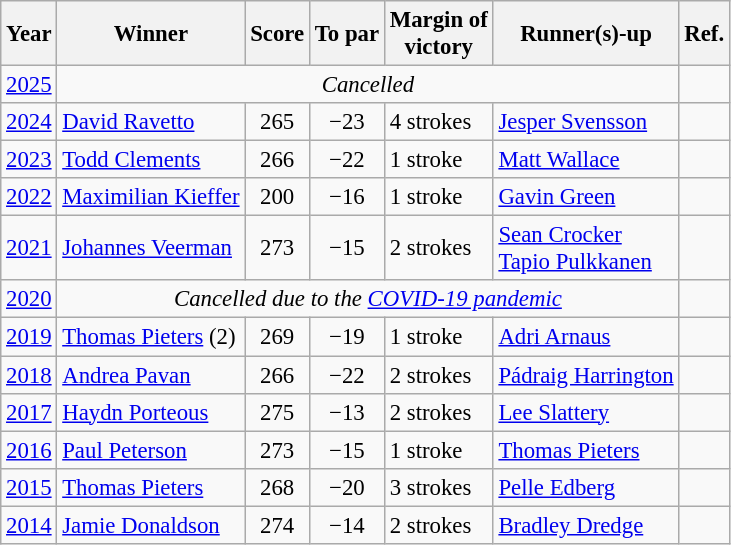<table class=wikitable style="font-size:95%">
<tr>
<th>Year</th>
<th>Winner</th>
<th>Score</th>
<th>To par</th>
<th>Margin of<br>victory</th>
<th>Runner(s)-up</th>
<th>Ref.</th>
</tr>
<tr>
<td><a href='#'>2025</a></td>
<td colspan=5 align=center><em>Cancelled</em></td>
<td></td>
</tr>
<tr>
<td><a href='#'>2024</a></td>
<td> <a href='#'>David Ravetto</a></td>
<td align=center>265</td>
<td align=center>−23</td>
<td>4 strokes</td>
<td> <a href='#'>Jesper Svensson</a></td>
<td></td>
</tr>
<tr>
<td><a href='#'>2023</a></td>
<td> <a href='#'>Todd Clements</a></td>
<td align=center>266</td>
<td align=center>−22</td>
<td>1 stroke</td>
<td> <a href='#'>Matt Wallace</a></td>
<td></td>
</tr>
<tr>
<td><a href='#'>2022</a></td>
<td> <a href='#'>Maximilian Kieffer</a></td>
<td align=center>200</td>
<td align=center>−16</td>
<td>1 stroke</td>
<td> <a href='#'>Gavin Green</a></td>
<td></td>
</tr>
<tr>
<td><a href='#'>2021</a></td>
<td> <a href='#'>Johannes Veerman</a></td>
<td align=center>273</td>
<td align=center>−15</td>
<td>2 strokes</td>
<td> <a href='#'>Sean Crocker</a><br> <a href='#'>Tapio Pulkkanen</a></td>
<td></td>
</tr>
<tr>
<td><a href='#'>2020</a></td>
<td colspan=5 align=center><em>Cancelled due to the <a href='#'>COVID-19 pandemic</a></em></td>
<td></td>
</tr>
<tr>
<td><a href='#'>2019</a></td>
<td> <a href='#'>Thomas Pieters</a> (2)</td>
<td align=center>269</td>
<td align=center>−19</td>
<td>1 stroke</td>
<td> <a href='#'>Adri Arnaus</a></td>
<td></td>
</tr>
<tr>
<td><a href='#'>2018</a></td>
<td> <a href='#'>Andrea Pavan</a></td>
<td align=center>266</td>
<td align=center>−22</td>
<td>2 strokes</td>
<td> <a href='#'>Pádraig Harrington</a></td>
<td></td>
</tr>
<tr>
<td><a href='#'>2017</a></td>
<td> <a href='#'>Haydn Porteous</a></td>
<td align=center>275</td>
<td align=center>−13</td>
<td>2 strokes</td>
<td> <a href='#'>Lee Slattery</a></td>
<td></td>
</tr>
<tr>
<td><a href='#'>2016</a></td>
<td> <a href='#'>Paul Peterson</a></td>
<td align=center>273</td>
<td align=center>−15</td>
<td>1 stroke</td>
<td> <a href='#'>Thomas Pieters</a></td>
<td></td>
</tr>
<tr>
<td><a href='#'>2015</a></td>
<td> <a href='#'>Thomas Pieters</a></td>
<td align=center>268</td>
<td align=center>−20</td>
<td>3 strokes</td>
<td> <a href='#'>Pelle Edberg</a></td>
<td></td>
</tr>
<tr>
<td><a href='#'>2014</a></td>
<td> <a href='#'>Jamie Donaldson</a></td>
<td align=center>274</td>
<td align=center>−14</td>
<td>2 strokes</td>
<td> <a href='#'>Bradley Dredge</a></td>
<td></td>
</tr>
</table>
